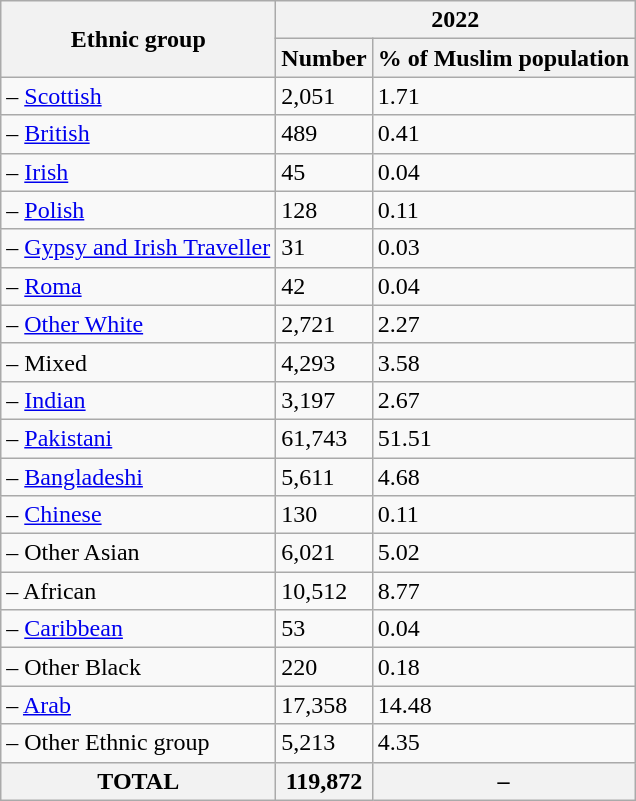<table class="sortable wikitable">
<tr>
<th rowspan="2">Ethnic group</th>
<th colspan="2">2022</th>
</tr>
<tr>
<th>Number</th>
<th>% of Muslim population</th>
</tr>
<tr>
<td align=left>– <a href='#'>Scottish</a></td>
<td>2,051</td>
<td>1.71</td>
</tr>
<tr>
<td align=left>– <a href='#'>British</a></td>
<td>489</td>
<td>0.41</td>
</tr>
<tr>
<td align=left>– <a href='#'>Irish</a></td>
<td>45</td>
<td>0.04</td>
</tr>
<tr>
<td align=left>– <a href='#'>Polish</a></td>
<td>128</td>
<td>0.11</td>
</tr>
<tr>
<td align=left>– <a href='#'>Gypsy and Irish Traveller</a></td>
<td>31</td>
<td>0.03</td>
</tr>
<tr>
<td align=left>– <a href='#'>Roma</a></td>
<td>42</td>
<td>0.04</td>
</tr>
<tr>
<td align=left>– <a href='#'>Other White</a></td>
<td>2,721</td>
<td>2.27</td>
</tr>
<tr>
<td align=left>– Mixed</td>
<td>4,293</td>
<td>3.58</td>
</tr>
<tr>
<td align=left>– <a href='#'>Indian</a></td>
<td>3,197</td>
<td>2.67</td>
</tr>
<tr>
<td align=left>– <a href='#'>Pakistani</a></td>
<td>61,743</td>
<td>51.51</td>
</tr>
<tr>
<td align=left>– <a href='#'>Bangladeshi</a></td>
<td>5,611</td>
<td>4.68</td>
</tr>
<tr>
<td align=left>– <a href='#'>Chinese</a></td>
<td>130</td>
<td>0.11</td>
</tr>
<tr>
<td align=left>– Other Asian</td>
<td>6,021</td>
<td>5.02</td>
</tr>
<tr>
<td align=left>– African</td>
<td>10,512</td>
<td>8.77</td>
</tr>
<tr>
<td align=left>– <a href='#'>Caribbean</a></td>
<td>53</td>
<td>0.04</td>
</tr>
<tr>
<td align=left>– Other Black</td>
<td>220</td>
<td>0.18</td>
</tr>
<tr>
<td align=left>– <a href='#'>Arab</a></td>
<td>17,358</td>
<td>14.48</td>
</tr>
<tr>
<td align=left>– Other Ethnic group</td>
<td>5,213</td>
<td>4.35</td>
</tr>
<tr>
<th align=left>TOTAL</th>
<th>119,872</th>
<th>–</th>
</tr>
</table>
